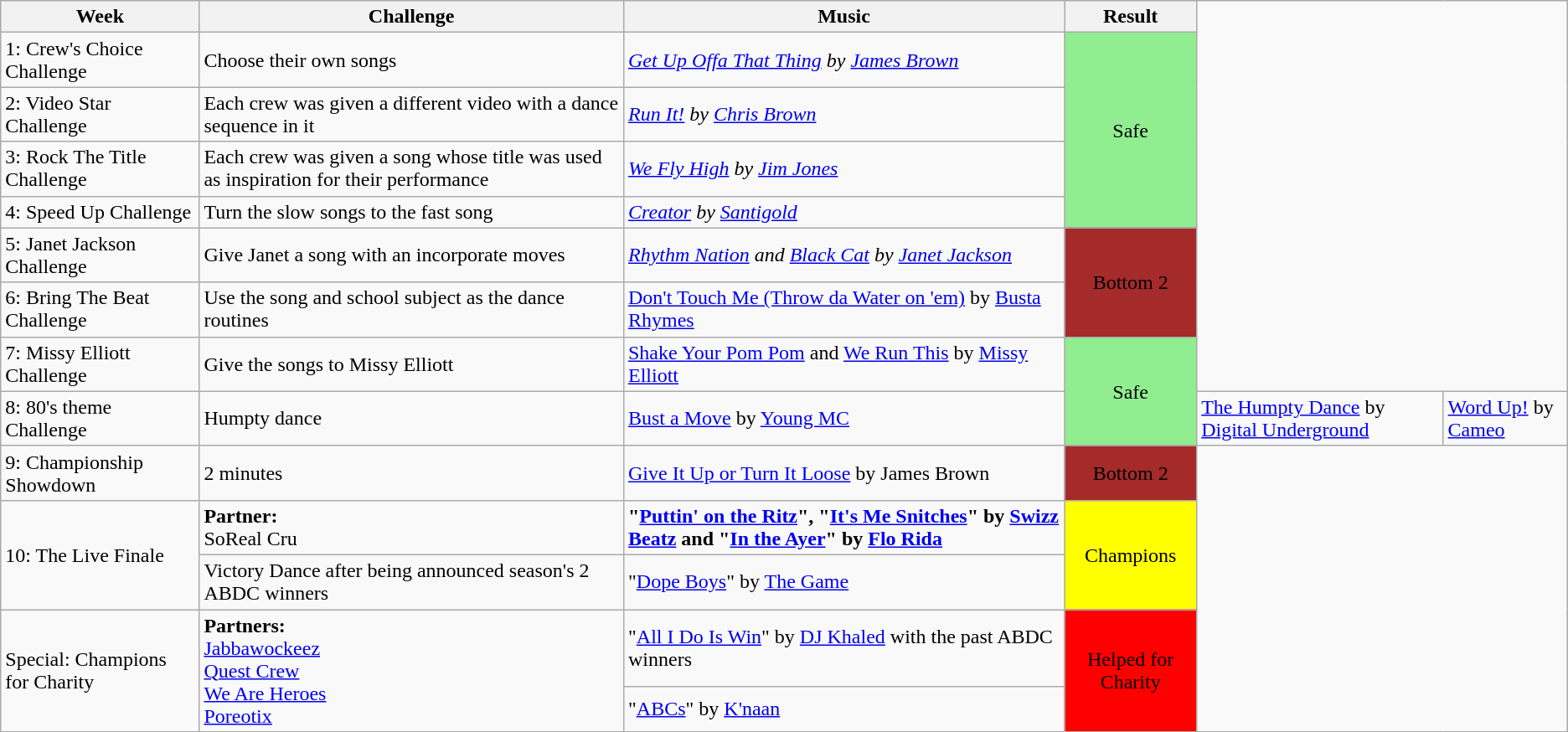<table class="wikitable">
<tr>
<th>Week</th>
<th>Challenge</th>
<th>Music</th>
<th>Result</th>
</tr>
<tr>
<td>1: Crew's Choice Challenge</td>
<td>Choose their own songs</td>
<td><em><a href='#'>Get Up Offa That Thing</a> by <a href='#'>James Brown</a></em></td>
<td rowspan="4" align="center" bgcolor="lightgreen">Safe</td>
</tr>
<tr>
<td>2: Video Star Challenge</td>
<td>Each crew was given a different video with a dance sequence in it</td>
<td><em><a href='#'>Run It!</a> by <a href='#'>Chris Brown</a></em></td>
</tr>
<tr>
<td>3: Rock The Title Challenge</td>
<td>Each crew was given a song whose title was used as inspiration for their performance</td>
<td><em><a href='#'>We Fly High</a> by <a href='#'>Jim Jones</a></em></td>
</tr>
<tr>
<td>4: Speed Up Challenge</td>
<td>Turn the slow songs to the fast song</td>
<td><em><a href='#'>Creator</a> by <a href='#'>Santigold</a></em></td>
</tr>
<tr>
<td>5: Janet Jackson Challenge</td>
<td>Give Janet a song with an incorporate moves</td>
<td><em><a href='#'>Rhythm Nation</a> and <a href='#'>Black Cat</a> by <a href='#'>Janet Jackson</a></em></td>
<td rowspan="2" align="center" bgcolor="brown">Bottom 2</td>
</tr>
<tr>
<td>6: Bring The Beat Challenge</td>
<td>Use the song and school subject as the dance routines</td>
<td><a href='#'>Don't Touch Me (Throw da Water on 'em)</a> by <a href='#'>Busta Rhymes</a></td>
</tr>
<tr>
<td>7: Missy Elliott Challenge</td>
<td>Give the songs to Missy Elliott</td>
<td><a href='#'>Shake Your Pom Pom</a> and <a href='#'>We Run This</a> by <a href='#'>Missy Elliott</a></td>
<td rowspan="2" align="center" bgcolor="lightgreen">Safe</td>
</tr>
<tr>
<td>8: 80's theme Challenge</td>
<td>Humpty dance</td>
<td><a href='#'>Bust a Move</a> by <a href='#'>Young MC</a></td>
<td><a href='#'>The Humpty Dance</a> by <a href='#'>Digital Underground</a></td>
<td><a href='#'>Word Up!</a> by <a href='#'>Cameo</a></td>
</tr>
<tr>
<td>9: Championship Showdown</td>
<td>2 minutes</td>
<td><a href='#'>Give It Up or Turn It Loose</a> by James Brown</td>
<td align="center" bgcolor="brown">Bottom 2</td>
</tr>
<tr>
<td rowspan="2">10: The Live Finale</td>
<td><strong>Partner:</strong><br>SoReal Cru</td>
<td><strong>"<a href='#'>Puttin' on the Ritz</a>", "<a href='#'>It's Me Snitches</a>" by <a href='#'>Swizz Beatz</a> and "<a href='#'>In the Ayer</a>" by <a href='#'>Flo Rida</a></strong></td>
<td rowspan="2" align="center" bgcolor="yellow">Champions</td>
</tr>
<tr>
<td>Victory Dance after being announced season's 2 ABDC winners</td>
<td>"<a href='#'>Dope Boys</a>" by <a href='#'>The Game</a></td>
</tr>
<tr>
<td rowspan="2">Special: Champions for Charity</td>
<td rowspan="2"><strong>Partners:</strong><br><a href='#'>Jabbawockeez</a><br><a href='#'>Quest Crew</a><br><a href='#'>We Are Heroes</a><br><a href='#'>Poreotix</a></td>
<td>"<a href='#'>All I Do Is Win</a>" by <a href='#'>DJ Khaled</a> with the past ABDC winners</td>
<td rowspan="2" align="center" bgcolor="Red">Helped for Charity</td>
</tr>
<tr>
<td>"<a href='#'>ABCs</a>" by <a href='#'>K'naan</a></td>
</tr>
</table>
